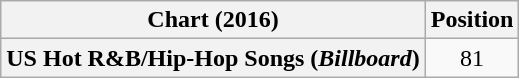<table class="wikitable plainrowheaders" style="text-align:center">
<tr>
<th scope="col">Chart (2016)</th>
<th scope="col">Position</th>
</tr>
<tr>
<th scope="row">US Hot R&B/Hip-Hop Songs (<em>Billboard</em>)</th>
<td>81</td>
</tr>
</table>
